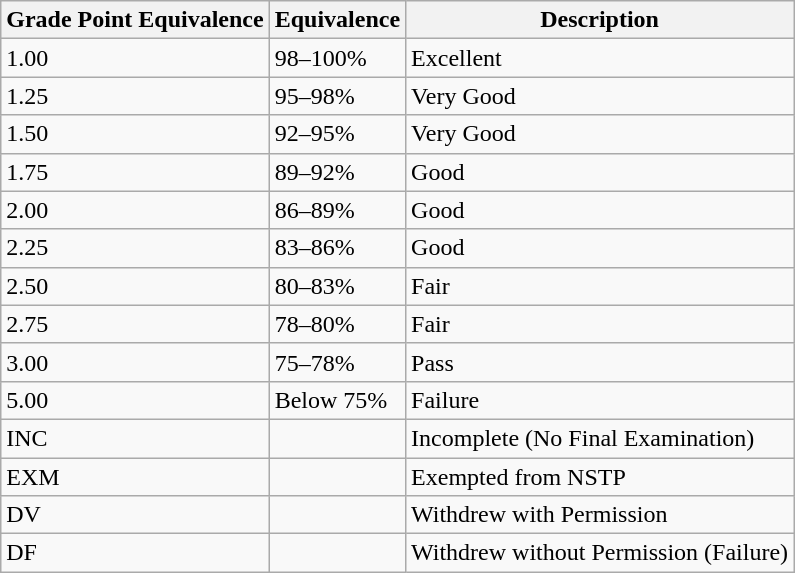<table class="wikitable">
<tr>
<th>Grade Point Equivalence</th>
<th>Equivalence</th>
<th>Description</th>
</tr>
<tr>
<td>1.00</td>
<td>98–100%</td>
<td>Excellent</td>
</tr>
<tr>
<td>1.25</td>
<td>95–98%</td>
<td>Very Good</td>
</tr>
<tr>
<td>1.50</td>
<td>92–95%</td>
<td>Very Good</td>
</tr>
<tr>
<td>1.75</td>
<td>89–92%</td>
<td>Good</td>
</tr>
<tr>
<td>2.00</td>
<td>86–89%</td>
<td>Good</td>
</tr>
<tr>
<td>2.25</td>
<td>83–86%</td>
<td>Good</td>
</tr>
<tr>
<td>2.50</td>
<td>80–83%</td>
<td>Fair</td>
</tr>
<tr>
<td>2.75</td>
<td>78–80%</td>
<td>Fair</td>
</tr>
<tr>
<td>3.00</td>
<td>75–78%</td>
<td>Pass</td>
</tr>
<tr>
<td>5.00</td>
<td>Below 75%</td>
<td>Failure</td>
</tr>
<tr>
<td>INC</td>
<td></td>
<td>Incomplete (No Final Examination)</td>
</tr>
<tr>
<td>EXM</td>
<td></td>
<td>Exempted from NSTP</td>
</tr>
<tr>
<td>DV</td>
<td></td>
<td>Withdrew with Permission</td>
</tr>
<tr>
<td>DF</td>
<td></td>
<td>Withdrew without Permission (Failure)</td>
</tr>
</table>
